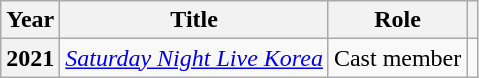<table class="wikitable plainrowheaders nowrap">
<tr>
<th scope="col">Year</th>
<th scope="col">Title</th>
<th scope="col">Role</th>
<th scope="col"></th>
</tr>
<tr>
<th scope="row">2021</th>
<td><em><a href='#'>Saturday Night Live Korea</a></em></td>
<td>Cast member</td>
<td style="text-align:center"></td>
</tr>
</table>
